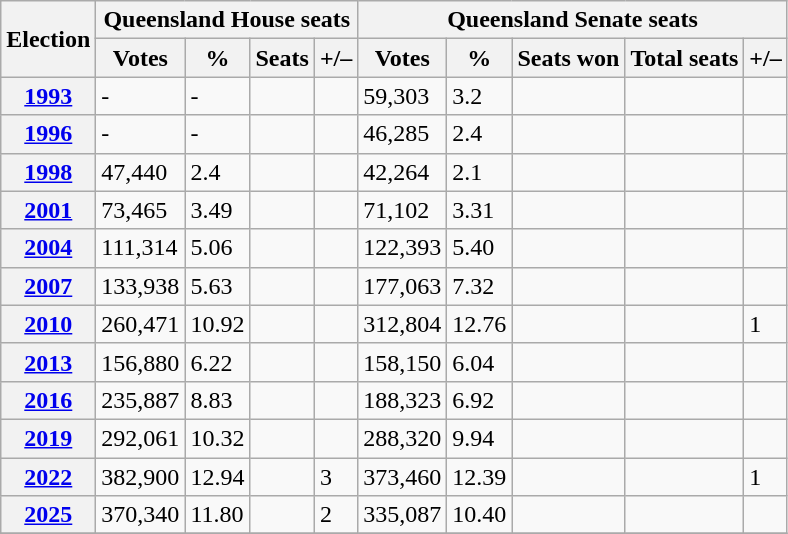<table class="wikitable">
<tr>
<th rowspan=2>Election</th>
<th colspan=4>Queensland House seats</th>
<th colspan=5>Queensland Senate seats</th>
</tr>
<tr>
<th>Votes</th>
<th>%</th>
<th>Seats</th>
<th>+/–</th>
<th>Votes</th>
<th>%</th>
<th>Seats won</th>
<th>Total seats</th>
<th>+/–</th>
</tr>
<tr>
<th><a href='#'>1993</a></th>
<td>-</td>
<td>-</td>
<td></td>
<td></td>
<td>59,303</td>
<td>3.2</td>
<td></td>
<td></td>
<td></td>
</tr>
<tr>
<th><a href='#'>1996</a></th>
<td>-</td>
<td>-</td>
<td></td>
<td></td>
<td>46,285</td>
<td>2.4</td>
<td></td>
<td></td>
<td></td>
</tr>
<tr>
<th><a href='#'>1998</a></th>
<td>47,440</td>
<td>2.4</td>
<td></td>
<td></td>
<td>42,264</td>
<td>2.1</td>
<td></td>
<td></td>
<td></td>
</tr>
<tr>
<th><a href='#'>2001</a></th>
<td>73,465</td>
<td>3.49</td>
<td></td>
<td></td>
<td>71,102</td>
<td>3.31</td>
<td></td>
<td></td>
<td></td>
</tr>
<tr>
<th><a href='#'>2004</a></th>
<td>111,314</td>
<td>5.06</td>
<td></td>
<td></td>
<td>122,393</td>
<td>5.40</td>
<td></td>
<td></td>
<td></td>
</tr>
<tr>
<th><a href='#'>2007</a></th>
<td>133,938</td>
<td>5.63</td>
<td></td>
<td></td>
<td>177,063</td>
<td>7.32</td>
<td></td>
<td></td>
<td></td>
</tr>
<tr>
<th><a href='#'>2010</a></th>
<td>260,471</td>
<td>10.92</td>
<td></td>
<td></td>
<td>312,804</td>
<td>12.76</td>
<td></td>
<td></td>
<td> 1</td>
</tr>
<tr>
<th><a href='#'>2013</a></th>
<td>156,880</td>
<td>6.22</td>
<td></td>
<td></td>
<td>158,150</td>
<td>6.04</td>
<td></td>
<td></td>
<td> </td>
</tr>
<tr>
<th><a href='#'>2016</a></th>
<td>235,887</td>
<td>8.83</td>
<td></td>
<td></td>
<td>188,323</td>
<td>6.92</td>
<td></td>
<td></td>
<td> </td>
</tr>
<tr>
<th><a href='#'>2019</a></th>
<td>292,061</td>
<td>10.32</td>
<td></td>
<td></td>
<td>288,320</td>
<td>9.94</td>
<td></td>
<td></td>
<td></td>
</tr>
<tr>
<th><a href='#'>2022</a></th>
<td>382,900</td>
<td>12.94</td>
<td></td>
<td> 3</td>
<td>373,460</td>
<td>12.39</td>
<td></td>
<td></td>
<td> 1</td>
</tr>
<tr>
<th><a href='#'>2025</a></th>
<td>370,340</td>
<td>11.80</td>
<td></td>
<td> 2</td>
<td>335,087</td>
<td>10.40</td>
<td></td>
<td></td>
<td></td>
</tr>
<tr>
</tr>
</table>
